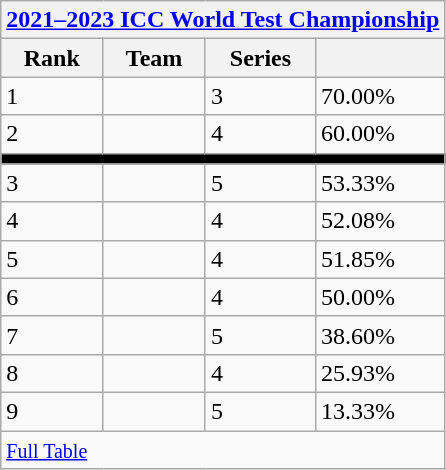<table class="wikitable" style="white-space: nowrap;" style="text-align:center">
<tr>
<th colspan="4"><a href='#'>2021–2023 ICC World Test Championship</a></th>
</tr>
<tr>
<th>Rank</th>
<th>Team</th>
<th>Series</th>
<th></th>
</tr>
<tr>
<td>1</td>
<td style="text-align:left"></td>
<td>3</td>
<td>70.00%</td>
</tr>
<tr>
<td>2</td>
<td style="text-align:left"></td>
<td>4</td>
<td>60.00%</td>
</tr>
<tr>
<td colspan="4" style="background-color:#000"></td>
</tr>
<tr>
<td>3</td>
<td style="text-align:left"></td>
<td>5</td>
<td>53.33%</td>
</tr>
<tr>
<td>4</td>
<td style="text-align:left"></td>
<td>4</td>
<td>52.08%</td>
</tr>
<tr>
<td>5</td>
<td style="text-align:left"></td>
<td>4</td>
<td>51.85%</td>
</tr>
<tr>
<td>6</td>
<td style="text-align:left"></td>
<td>4</td>
<td>50.00%</td>
</tr>
<tr>
<td>7</td>
<td style="text-align:left"></td>
<td>5</td>
<td>38.60%</td>
</tr>
<tr>
<td>8</td>
<td style="text-align:left"></td>
<td>4</td>
<td>25.93%</td>
</tr>
<tr>
<td>9</td>
<td style="text-align:left"></td>
<td>5</td>
<td>13.33%</td>
</tr>
<tr>
<td colspan="4"><small><a href='#'>Full Table</a></small></td>
</tr>
</table>
